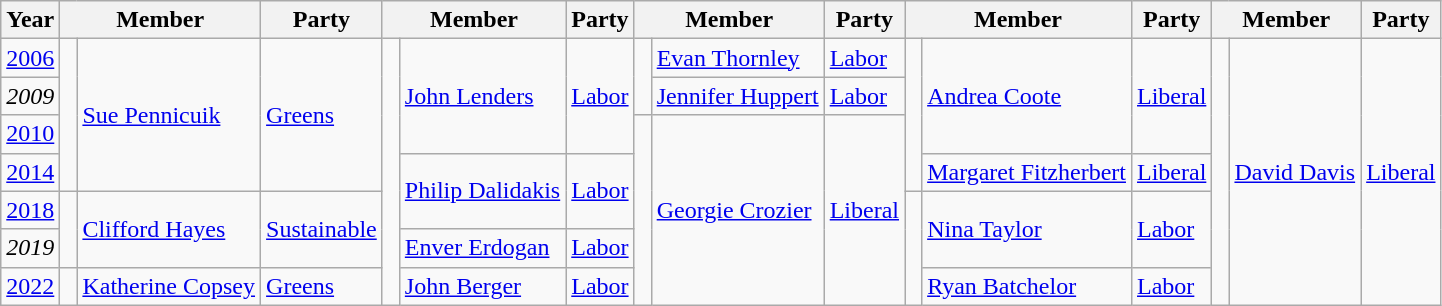<table class=wikitable>
<tr>
<th>Year</th>
<th colspan=2>Member</th>
<th>Party</th>
<th colspan=2>Member</th>
<th>Party</th>
<th colspan=2>Member</th>
<th>Party</th>
<th colspan=2>Member</th>
<th>Party</th>
<th colspan=2>Member</th>
<th>Party</th>
</tr>
<tr>
<td><a href='#'>2006</a></td>
<td rowspan=4 > </td>
<td rowspan=4><a href='#'>Sue Pennicuik</a></td>
<td rowspan=4><a href='#'>Greens</a></td>
<td rowspan=7 > </td>
<td rowspan=3><a href='#'>John Lenders</a></td>
<td rowspan=3><a href='#'>Labor</a></td>
<td rowspan=2 > </td>
<td><a href='#'>Evan Thornley</a></td>
<td><a href='#'>Labor</a></td>
<td rowspan=4 > </td>
<td rowspan=3><a href='#'>Andrea Coote</a></td>
<td rowspan=3><a href='#'>Liberal</a></td>
<td rowspan=7 > </td>
<td rowspan=7><a href='#'>David Davis</a></td>
<td rowspan=7><a href='#'>Liberal</a></td>
</tr>
<tr>
<td><em>2009</em></td>
<td><a href='#'>Jennifer Huppert</a></td>
<td><a href='#'>Labor</a></td>
</tr>
<tr>
<td><a href='#'>2010</a></td>
<td rowspan=5 > </td>
<td rowspan=5><a href='#'>Georgie Crozier</a></td>
<td rowspan=5><a href='#'>Liberal</a></td>
</tr>
<tr>
<td><a href='#'>2014</a></td>
<td rowspan=2><a href='#'>Philip Dalidakis</a></td>
<td rowspan=2><a href='#'>Labor</a></td>
<td><a href='#'>Margaret Fitzherbert</a></td>
<td><a href='#'>Liberal</a></td>
</tr>
<tr>
<td><a href='#'>2018</a></td>
<td rowspan=2 > </td>
<td rowspan=2><a href='#'>Clifford Hayes</a></td>
<td rowspan=2><a href='#'>Sustainable</a></td>
<td rowspan=3 > </td>
<td rowspan=2><a href='#'>Nina Taylor</a></td>
<td rowspan=2><a href='#'>Labor</a></td>
</tr>
<tr>
<td><em>2019</em></td>
<td><a href='#'>Enver Erdogan</a></td>
<td><a href='#'>Labor</a></td>
</tr>
<tr>
<td><a href='#'>2022</a></td>
<td> </td>
<td><a href='#'>Katherine Copsey</a></td>
<td><a href='#'>Greens</a></td>
<td><a href='#'>John Berger</a></td>
<td><a href='#'>Labor</a></td>
<td><a href='#'>Ryan Batchelor</a></td>
<td><a href='#'>Labor</a></td>
</tr>
</table>
